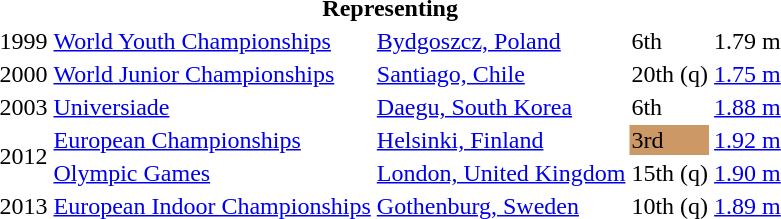<table>
<tr>
<th colspan="6">Representing </th>
</tr>
<tr>
<td>1999</td>
<td><a href='#'>World Youth Championships</a></td>
<td><a href='#'>Bydgoszcz, Poland</a></td>
<td>6th</td>
<td>1.79 m</td>
</tr>
<tr>
<td>2000</td>
<td><a href='#'>World Junior Championships</a></td>
<td><a href='#'>Santiago, Chile</a></td>
<td>20th (q)</td>
<td><a href='#'>1.75 m</a></td>
</tr>
<tr>
<td>2003</td>
<td><a href='#'>Universiade</a></td>
<td><a href='#'>Daegu, South Korea</a></td>
<td>6th</td>
<td><a href='#'>1.88 m</a></td>
</tr>
<tr>
<td rowspan=2>2012</td>
<td><a href='#'>European Championships</a></td>
<td><a href='#'>Helsinki, Finland</a></td>
<td bgcolor=cc9966>3rd</td>
<td><a href='#'>1.92 m</a></td>
</tr>
<tr>
<td><a href='#'>Olympic Games</a></td>
<td><a href='#'>London, United Kingdom</a></td>
<td>15th (q)</td>
<td><a href='#'>1.90 m</a></td>
</tr>
<tr>
<td>2013</td>
<td><a href='#'>European Indoor Championships</a></td>
<td><a href='#'>Gothenburg, Sweden</a></td>
<td>10th (q)</td>
<td><a href='#'>1.89 m</a></td>
</tr>
</table>
